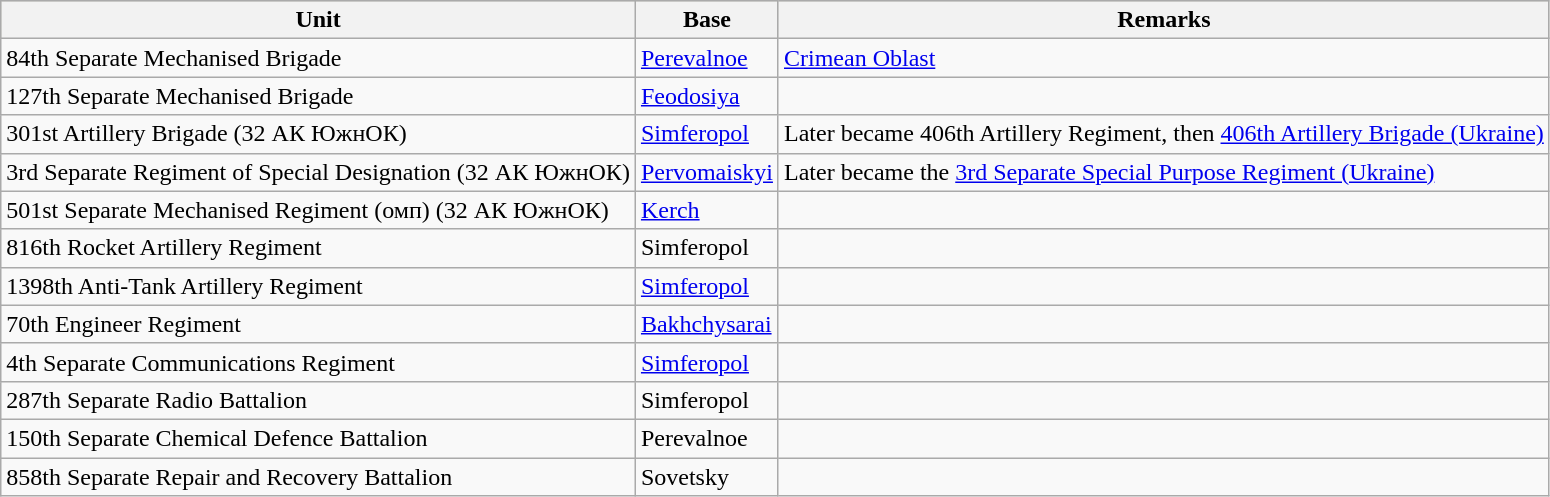<table class="wikitable">
<tr bgcolor="#ccccc">
<th>Unit</th>
<th>Base</th>
<th>Remarks</th>
</tr>
<tr>
<td>84th Separate Mechanised Brigade</td>
<td><a href='#'>Perevalnoe</a></td>
<td><a href='#'>Crimean Oblast</a></td>
</tr>
<tr>
<td>127th Separate Mechanised Brigade</td>
<td><a href='#'>Feodosiya</a></td>
<td></td>
</tr>
<tr>
<td>301st Artillery Brigade (32 АК ЮжнОК)</td>
<td><a href='#'>Simferopol</a></td>
<td>Later became 406th Artillery Regiment, then <a href='#'>406th Artillery Brigade (Ukraine)</a></td>
</tr>
<tr>
<td>3rd Separate Regiment of Special Designation (32 АК ЮжнОК)</td>
<td><a href='#'>Pervomaiskyi</a></td>
<td>Later became the <a href='#'>3rd Separate Special Purpose Regiment (Ukraine)</a></td>
</tr>
<tr>
<td>501st Separate Mechanised Regiment (омп) (32 АК ЮжнОК)</td>
<td><a href='#'>Kerch</a></td>
<td></td>
</tr>
<tr>
<td>816th  Rocket Artillery Regiment</td>
<td>Simferopol</td>
<td></td>
</tr>
<tr>
<td>1398th Anti-Tank Artillery Regiment</td>
<td><a href='#'>Simferopol</a></td>
<td></td>
</tr>
<tr>
<td>70th Engineer Regiment</td>
<td><a href='#'>Bakhchysarai</a></td>
<td></td>
</tr>
<tr>
<td>4th Separate Communications Regiment</td>
<td><a href='#'>Simferopol</a></td>
<td></td>
</tr>
<tr>
<td>287th Separate Radio Battalion</td>
<td>Simferopol</td>
<td></td>
</tr>
<tr>
<td>150th Separate Chemical Defence Battalion</td>
<td>Perevalnoe</td>
<td></td>
</tr>
<tr>
<td>858th Separate Repair and Recovery Battalion</td>
<td>Sovetsky</td>
<td></td>
</tr>
</table>
